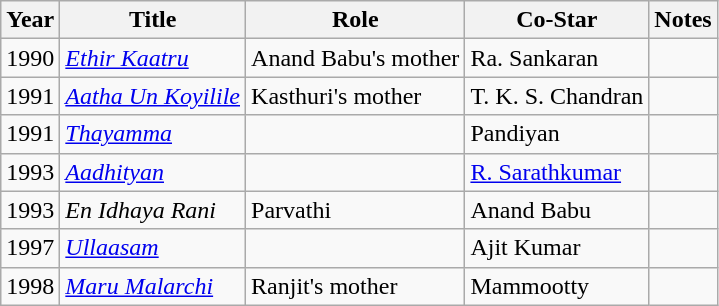<table class="wikitable">
<tr>
<th>Year</th>
<th>Title</th>
<th>Role</th>
<th>Co-Star</th>
<th>Notes</th>
</tr>
<tr>
<td>1990</td>
<td><em><a href='#'>Ethir Kaatru</a></em></td>
<td>Anand Babu's mother</td>
<td>Ra. Sankaran</td>
<td></td>
</tr>
<tr>
<td>1991</td>
<td><em><a href='#'>Aatha Un Koyilile</a></em></td>
<td>Kasthuri's mother</td>
<td>T. K. S. Chandran</td>
<td></td>
</tr>
<tr>
<td>1991</td>
<td><em><a href='#'>Thayamma</a></em></td>
<td></td>
<td>Pandiyan</td>
<td></td>
</tr>
<tr>
<td>1993</td>
<td><em><a href='#'>Aadhityan</a></em></td>
<td></td>
<td><a href='#'>R. Sarathkumar</a></td>
<td></td>
</tr>
<tr>
<td>1993</td>
<td><em>En Idhaya Rani</em></td>
<td>Parvathi</td>
<td>Anand Babu</td>
<td></td>
</tr>
<tr>
<td>1997</td>
<td><em><a href='#'>Ullaasam</a></em></td>
<td></td>
<td>Ajit Kumar</td>
<td></td>
</tr>
<tr>
<td>1998</td>
<td><em><a href='#'>Maru Malarchi</a></em></td>
<td>Ranjit's mother</td>
<td>Mammootty</td>
<td></td>
</tr>
</table>
